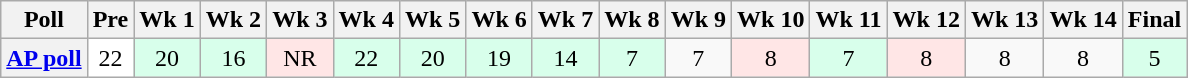<table class=wikitable style="text-align:center;">
<tr>
<th>Poll</th>
<th>Pre</th>
<th>Wk 1</th>
<th>Wk 2</th>
<th>Wk 3</th>
<th>Wk 4</th>
<th>Wk 5</th>
<th>Wk 6</th>
<th>Wk 7</th>
<th>Wk 8</th>
<th>Wk 9</th>
<th>Wk 10</th>
<th>Wk 11</th>
<th>Wk 12</th>
<th>Wk 13</th>
<th>Wk 14</th>
<th>Final</th>
</tr>
<tr>
<th><a href='#'>AP poll</a></th>
<td style="background:#ffffff;">22</td>
<td style="background:#D8FFEB;">20</td>
<td style="background:#D8FFEB;">16</td>
<td style="background:#ffe6e6;">NR</td>
<td style="background:#D8FFEB;">22</td>
<td style="background:#D8FFEB;">20</td>
<td style="background:#D8FFEB;">19</td>
<td style="background:#D8FFEB;">14</td>
<td style="background:#D8FFEB;">7</td>
<td>7</td>
<td style="background:#ffe6e6;">8</td>
<td style="background:#D8FFEB;">7</td>
<td style="background:#ffe6e6;">8</td>
<td>8</td>
<td>8</td>
<td style="background:#D8FFEB;">5</td>
</tr>
</table>
